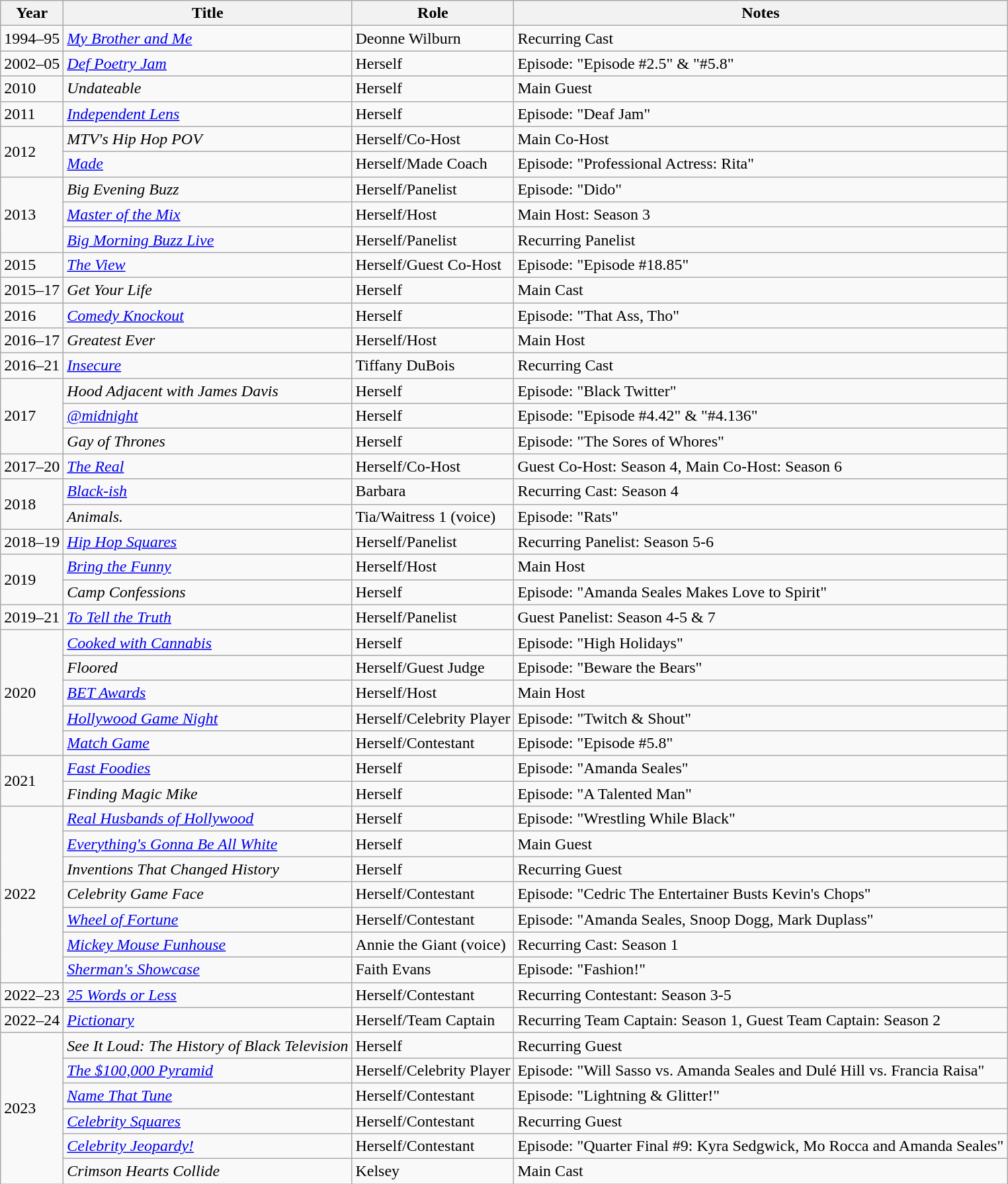<table class="wikitable plainrowheaders sortable" style="margin-right: 0;">
<tr>
<th>Year</th>
<th>Title</th>
<th>Role</th>
<th>Notes</th>
</tr>
<tr>
<td>1994–95</td>
<td><em><a href='#'>My Brother and Me</a></em></td>
<td>Deonne Wilburn</td>
<td>Recurring Cast</td>
</tr>
<tr>
<td>2002–05</td>
<td><em><a href='#'>Def Poetry Jam</a></em></td>
<td>Herself</td>
<td>Episode: "Episode #2.5" & "#5.8"</td>
</tr>
<tr>
<td>2010</td>
<td><em>Undateable</em></td>
<td>Herself</td>
<td>Main Guest</td>
</tr>
<tr>
<td>2011</td>
<td><em><a href='#'>Independent Lens</a></em></td>
<td>Herself</td>
<td>Episode: "Deaf Jam"</td>
</tr>
<tr>
<td rowspan=2>2012</td>
<td><em>MTV's Hip Hop POV</em></td>
<td>Herself/Co-Host</td>
<td>Main Co-Host</td>
</tr>
<tr>
<td><em><a href='#'>Made</a></em></td>
<td>Herself/Made Coach</td>
<td>Episode: "Professional Actress: Rita"</td>
</tr>
<tr>
<td rowspan=3>2013</td>
<td><em>Big Evening Buzz</em></td>
<td>Herself/Panelist</td>
<td>Episode: "Dido"</td>
</tr>
<tr>
<td><em><a href='#'>Master of the Mix</a></em></td>
<td>Herself/Host</td>
<td>Main Host: Season 3</td>
</tr>
<tr>
<td><em><a href='#'>Big Morning Buzz Live</a></em></td>
<td>Herself/Panelist</td>
<td>Recurring Panelist</td>
</tr>
<tr>
<td>2015</td>
<td><em><a href='#'>The View</a></em></td>
<td>Herself/Guest Co-Host</td>
<td>Episode: "Episode #18.85"</td>
</tr>
<tr>
<td>2015–17</td>
<td><em>Get Your Life</em></td>
<td>Herself</td>
<td>Main Cast</td>
</tr>
<tr>
<td>2016</td>
<td><em><a href='#'>Comedy Knockout</a></em></td>
<td>Herself</td>
<td>Episode: "That Ass, Tho"</td>
</tr>
<tr>
<td>2016–17</td>
<td><em>Greatest Ever</em></td>
<td>Herself/Host</td>
<td>Main Host</td>
</tr>
<tr>
<td>2016–21</td>
<td><em><a href='#'>Insecure</a></em></td>
<td>Tiffany DuBois</td>
<td>Recurring Cast</td>
</tr>
<tr>
<td rowspan=3>2017</td>
<td><em>Hood Adjacent with James Davis</em></td>
<td>Herself</td>
<td>Episode: "Black Twitter"</td>
</tr>
<tr>
<td><em><a href='#'>@midnight</a></em></td>
<td>Herself</td>
<td>Episode: "Episode #4.42" & "#4.136"</td>
</tr>
<tr>
<td><em>Gay of Thrones</em></td>
<td>Herself</td>
<td>Episode: "The Sores of Whores"</td>
</tr>
<tr>
<td>2017–20</td>
<td><em><a href='#'>The Real</a></em></td>
<td>Herself/Co-Host</td>
<td>Guest Co-Host: Season 4, Main Co-Host: Season 6</td>
</tr>
<tr>
<td rowspan=2>2018</td>
<td><em><a href='#'>Black-ish</a></em></td>
<td>Barbara</td>
<td>Recurring Cast: Season 4</td>
</tr>
<tr>
<td><em>Animals.</em></td>
<td>Tia/Waitress 1 (voice)</td>
<td>Episode: "Rats"</td>
</tr>
<tr>
<td>2018–19</td>
<td><em><a href='#'>Hip Hop Squares</a></em></td>
<td>Herself/Panelist</td>
<td>Recurring Panelist: Season 5-6</td>
</tr>
<tr>
<td rowspan=2>2019</td>
<td><em><a href='#'>Bring the Funny</a></em></td>
<td>Herself/Host</td>
<td>Main Host</td>
</tr>
<tr>
<td><em>Camp Confessions</em></td>
<td>Herself</td>
<td>Episode: "Amanda Seales Makes Love to Spirit"</td>
</tr>
<tr>
<td>2019–21</td>
<td><em><a href='#'>To Tell the Truth</a></em></td>
<td>Herself/Panelist</td>
<td>Guest Panelist: Season 4-5 & 7 </td>
</tr>
<tr>
<td rowspan=5>2020</td>
<td><em><a href='#'>Cooked with Cannabis</a></em></td>
<td>Herself</td>
<td>Episode: "High Holidays"</td>
</tr>
<tr>
<td><em>Floored</em></td>
<td>Herself/Guest Judge</td>
<td>Episode: "Beware the Bears"</td>
</tr>
<tr>
<td><em><a href='#'>BET Awards</a></em></td>
<td>Herself/Host</td>
<td>Main Host</td>
</tr>
<tr>
<td><em><a href='#'>Hollywood Game Night</a></em></td>
<td>Herself/Celebrity Player</td>
<td>Episode: "Twitch & Shout"</td>
</tr>
<tr>
<td><em><a href='#'>Match Game</a></em></td>
<td>Herself/Contestant</td>
<td>Episode: "Episode #5.8"</td>
</tr>
<tr>
<td rowspan=2>2021</td>
<td><em><a href='#'>Fast Foodies</a></em></td>
<td>Herself</td>
<td>Episode: "Amanda Seales"</td>
</tr>
<tr>
<td><em>Finding Magic Mike</em></td>
<td>Herself</td>
<td>Episode: "A Talented Man"</td>
</tr>
<tr>
<td rowspan=7>2022</td>
<td><em><a href='#'>Real Husbands of Hollywood</a></em></td>
<td>Herself</td>
<td>Episode: "Wrestling While Black"</td>
</tr>
<tr>
<td><em><a href='#'>Everything's Gonna Be All White</a></em></td>
<td>Herself</td>
<td>Main Guest</td>
</tr>
<tr>
<td><em>Inventions That Changed History</em></td>
<td>Herself</td>
<td>Recurring Guest</td>
</tr>
<tr>
<td><em>Celebrity Game Face</em></td>
<td>Herself/Contestant</td>
<td>Episode: "Cedric The Entertainer Busts Kevin's Chops"</td>
</tr>
<tr>
<td><em><a href='#'>Wheel of Fortune</a></em></td>
<td>Herself/Contestant</td>
<td>Episode: "Amanda Seales, Snoop Dogg, Mark Duplass"</td>
</tr>
<tr>
<td><em><a href='#'>Mickey Mouse Funhouse</a></em></td>
<td>Annie the Giant (voice)</td>
<td>Recurring Cast: Season 1</td>
</tr>
<tr>
<td><em><a href='#'>Sherman's Showcase</a></em></td>
<td>Faith Evans</td>
<td>Episode: "Fashion!"</td>
</tr>
<tr>
<td>2022–23</td>
<td><em><a href='#'>25 Words or Less</a></em></td>
<td>Herself/Contestant</td>
<td>Recurring Contestant: Season 3-5</td>
</tr>
<tr>
<td>2022–24</td>
<td><em><a href='#'>Pictionary</a></em></td>
<td>Herself/Team Captain</td>
<td>Recurring Team Captain: Season 1, Guest Team Captain: Season 2</td>
</tr>
<tr>
<td rowspan=6>2023</td>
<td><em>See It Loud: The History of Black Television</em></td>
<td>Herself</td>
<td>Recurring Guest</td>
</tr>
<tr>
<td><em><a href='#'>The $100,000 Pyramid</a></em></td>
<td>Herself/Celebrity Player</td>
<td>Episode: "Will Sasso vs. Amanda Seales and Dulé Hill vs. Francia Raisa"</td>
</tr>
<tr>
<td><em><a href='#'>Name That Tune</a></em></td>
<td>Herself/Contestant</td>
<td>Episode: "Lightning & Glitter!"</td>
</tr>
<tr>
<td><em><a href='#'>Celebrity Squares</a></em></td>
<td>Herself/Contestant</td>
<td>Recurring Guest</td>
</tr>
<tr>
<td><em><a href='#'>Celebrity Jeopardy!</a></em></td>
<td>Herself/Contestant</td>
<td>Episode: "Quarter Final #9: Kyra Sedgwick, Mo Rocca and Amanda Seales"</td>
</tr>
<tr>
<td><em>Crimson Hearts Collide</em></td>
<td>Kelsey</td>
<td>Main Cast</td>
</tr>
</table>
